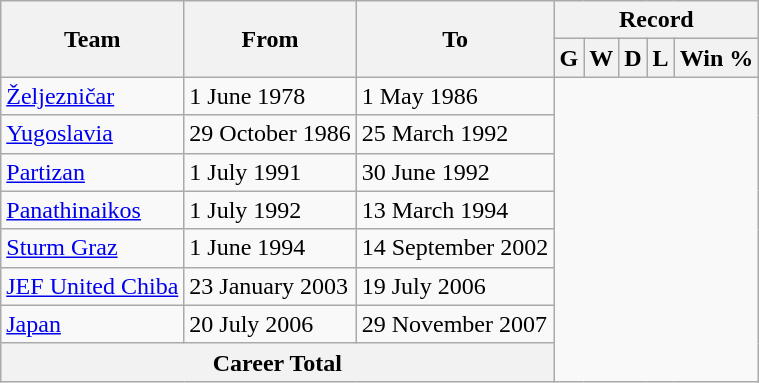<table class="wikitable" style="text-align: center">
<tr>
<th rowspan="2">Team</th>
<th rowspan="2">From</th>
<th rowspan="2">To</th>
<th colspan="9">Record</th>
</tr>
<tr>
<th>G</th>
<th>W</th>
<th>D</th>
<th>L</th>
<th>Win %</th>
</tr>
<tr>
<td align=left><a href='#'>Željezničar</a></td>
<td align=left>1 June 1978</td>
<td align=left>1 May 1986<br></td>
</tr>
<tr>
<td align=left><a href='#'>Yugoslavia</a></td>
<td align=left>29 October 1986</td>
<td align=left>25 March 1992<br></td>
</tr>
<tr>
<td align=left><a href='#'>Partizan</a></td>
<td align=left>1 July 1991</td>
<td align=left>30 June 1992<br></td>
</tr>
<tr>
<td align=left><a href='#'>Panathinaikos</a></td>
<td align=left>1 July 1992</td>
<td align=left>13 March 1994<br></td>
</tr>
<tr>
<td align=left><a href='#'>Sturm Graz</a></td>
<td align=left>1 June 1994</td>
<td align=left>14 September 2002<br></td>
</tr>
<tr>
<td align=left><a href='#'>JEF United Chiba</a></td>
<td align=left>23 January 2003</td>
<td align=left>19 July 2006<br></td>
</tr>
<tr>
<td align=left><a href='#'>Japan</a></td>
<td align=left>20 July 2006</td>
<td align=left>29 November 2007<br></td>
</tr>
<tr>
<th colspan="3">Career Total<br></th>
</tr>
</table>
